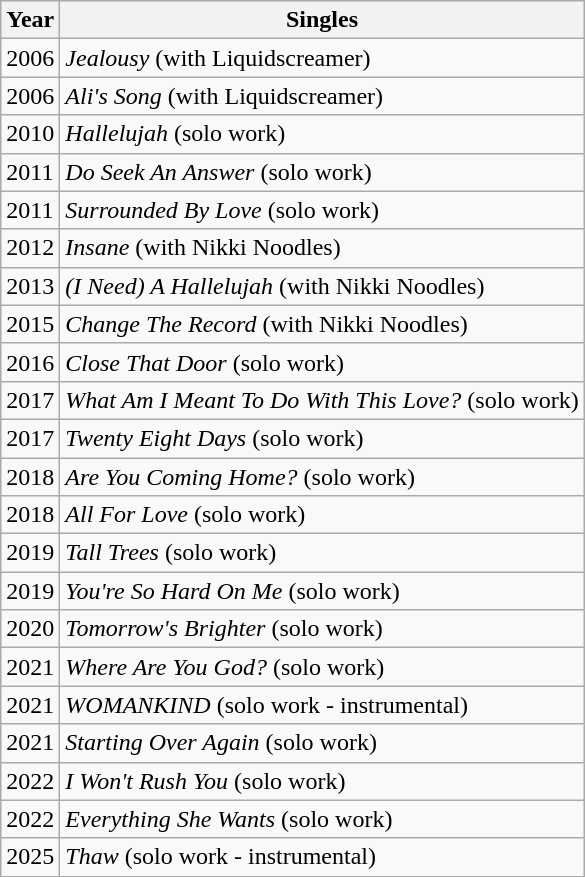<table class="wikitable">
<tr>
<th>Year</th>
<th>Singles</th>
</tr>
<tr>
<td>2006</td>
<td><em>Jealousy</em> (with Liquidscreamer)</td>
</tr>
<tr>
<td>2006</td>
<td><em>Ali's Song</em> (with Liquidscreamer)</td>
</tr>
<tr>
<td>2010</td>
<td><em>Hallelujah</em> (solo work)</td>
</tr>
<tr>
<td>2011</td>
<td><em>Do Seek An Answer</em> (solo work)</td>
</tr>
<tr>
<td>2011</td>
<td><em>Surrounded By Love</em> (solo work)</td>
</tr>
<tr>
<td>2012</td>
<td><em>Insane</em> (with Nikki Noodles)</td>
</tr>
<tr>
<td>2013</td>
<td><em>(I Need) A Hallelujah</em> (with Nikki Noodles)</td>
</tr>
<tr>
<td>2015</td>
<td><em>Change The Record</em> (with Nikki Noodles)</td>
</tr>
<tr>
<td>2016</td>
<td><em>Close That Door</em> (solo work)</td>
</tr>
<tr>
<td>2017</td>
<td><em>What Am I Meant To Do With This Love?</em> (solo work)</td>
</tr>
<tr>
<td>2017</td>
<td><em>Twenty Eight Days</em> (solo work)</td>
</tr>
<tr>
<td>2018</td>
<td><em>Are You Coming Home?</em> (solo work)</td>
</tr>
<tr>
<td>2018</td>
<td><em>All For Love</em> (solo work)</td>
</tr>
<tr>
<td>2019</td>
<td><em>Tall Trees</em> (solo work)</td>
</tr>
<tr>
<td>2019</td>
<td><em>You're So Hard On Me</em> (solo work)</td>
</tr>
<tr>
<td>2020</td>
<td><em>Tomorrow's Brighter</em> (solo work)</td>
</tr>
<tr>
<td>2021</td>
<td><em>Where Are You God?</em> (solo work)</td>
</tr>
<tr>
<td>2021</td>
<td><em>WOMANKIND</em> (solo work - instrumental)</td>
</tr>
<tr>
<td>2021</td>
<td><em>Starting Over Again</em> (solo work)</td>
</tr>
<tr>
<td>2022</td>
<td><em>I Won't Rush You</em> (solo work)</td>
</tr>
<tr>
<td>2022</td>
<td><em>Everything She Wants</em> (solo work)</td>
</tr>
<tr>
<td>2025</td>
<td><em>Thaw</em> (solo work - instrumental)</td>
</tr>
</table>
